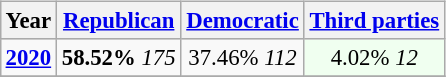<table class="wikitable" style="float:right; font-size:95%;">
<tr bgcolor=lightgrey>
<th>Year</th>
<th><a href='#'>Republican</a></th>
<th><a href='#'>Democratic</a></th>
<th><a href='#'>Third parties</a></th>
</tr>
<tr>
<td style="text-align:center;" ><strong><a href='#'>2020</a></strong></td>
<td style="text-align:center;" ><strong>58.52%</strong> <em>175</em></td>
<td style="text-align:center;" >37.46% <em>112</em></td>
<td style="text-align:center; background:honeyDew;">4.02% <em>12</em></td>
</tr>
<tr>
</tr>
</table>
